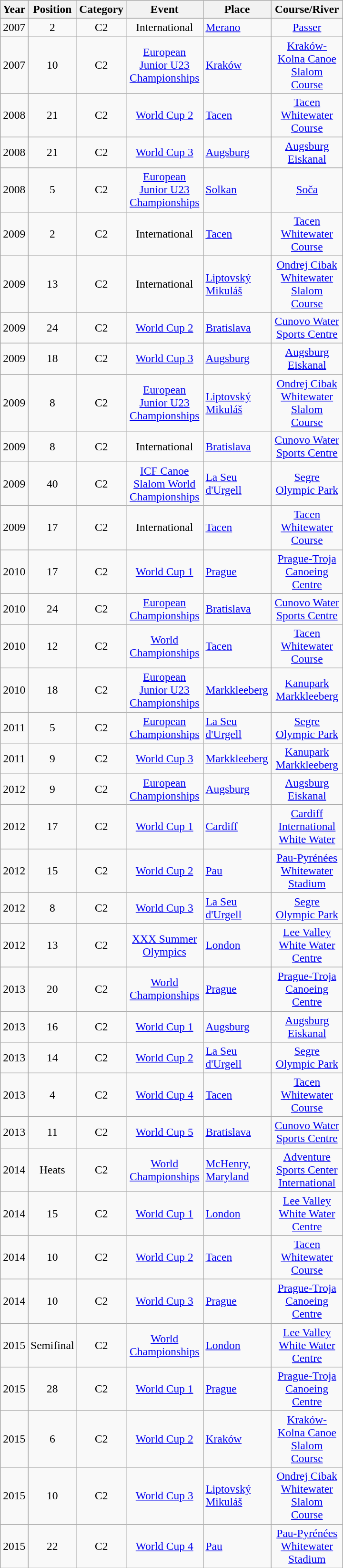<table class="wikitable" style="font-size:98%;width:480px;text-align:center;">
<tr>
<th>Year</th>
<th>Position</th>
<th>Category</th>
<th>Event</th>
<th>Place</th>
<th>Course/River</th>
</tr>
<tr>
<td>2007</td>
<td>2</td>
<td>C2</td>
<td>International</td>
<td align="left"> <a href='#'>Merano</a></td>
<td><a href='#'>Passer</a></td>
</tr>
<tr>
<td>2007</td>
<td>10</td>
<td>C2</td>
<td><a href='#'>European Junior U23 Championships</a></td>
<td align="left"> <a href='#'>Kraków</a></td>
<td><a href='#'>Kraków-Kolna Canoe Slalom Course</a></td>
</tr>
<tr>
<td>2008</td>
<td>21</td>
<td>C2</td>
<td><a href='#'>World Cup 2</a></td>
<td align="left"> <a href='#'>Tacen</a></td>
<td><a href='#'>Tacen Whitewater Course</a></td>
</tr>
<tr>
<td>2008</td>
<td>21</td>
<td>C2</td>
<td><a href='#'>World Cup 3</a></td>
<td align="left"> <a href='#'>Augsburg</a></td>
<td><a href='#'>Augsburg Eiskanal</a></td>
</tr>
<tr>
<td>2008</td>
<td>5</td>
<td>C2</td>
<td><a href='#'>European Junior U23 Championships</a></td>
<td align="left"> <a href='#'>Solkan</a></td>
<td><a href='#'>Soča</a></td>
</tr>
<tr>
<td>2009</td>
<td>2</td>
<td>C2</td>
<td>International</td>
<td align="left"> <a href='#'>Tacen</a></td>
<td><a href='#'>Tacen Whitewater Course</a></td>
</tr>
<tr>
<td>2009</td>
<td>13</td>
<td>C2</td>
<td>International</td>
<td align="left"> <a href='#'>Liptovský Mikuláš</a></td>
<td><a href='#'>Ondrej Cibak Whitewater Slalom Course</a></td>
</tr>
<tr>
<td>2009</td>
<td>24</td>
<td>C2</td>
<td><a href='#'>World Cup 2</a></td>
<td align="left"> <a href='#'>Bratislava</a></td>
<td><a href='#'>Cunovo Water Sports Centre</a></td>
</tr>
<tr>
<td>2009</td>
<td>18</td>
<td>C2</td>
<td><a href='#'>World Cup 3</a></td>
<td align="left"> <a href='#'>Augsburg</a></td>
<td><a href='#'>Augsburg Eiskanal</a></td>
</tr>
<tr>
<td>2009</td>
<td>8</td>
<td>C2</td>
<td><a href='#'>European Junior U23 Championships</a></td>
<td align="left"> <a href='#'>Liptovský Mikuláš</a></td>
<td><a href='#'>Ondrej Cibak Whitewater Slalom Course</a></td>
</tr>
<tr>
<td>2009</td>
<td>8</td>
<td>C2</td>
<td>International</td>
<td align="left"> <a href='#'>Bratislava</a></td>
<td><a href='#'>Cunovo Water Sports Centre</a></td>
</tr>
<tr>
<td>2009</td>
<td>40</td>
<td>C2</td>
<td><a href='#'>ICF Canoe Slalom World Championships</a></td>
<td align="left"> <a href='#'>La Seu d'Urgell</a></td>
<td><a href='#'>Segre Olympic Park</a></td>
</tr>
<tr>
<td>2009</td>
<td>17</td>
<td>C2</td>
<td>International</td>
<td align="left"> <a href='#'>Tacen</a></td>
<td><a href='#'>Tacen Whitewater Course</a></td>
</tr>
<tr>
<td>2010</td>
<td>17</td>
<td>C2</td>
<td><a href='#'>World Cup 1</a></td>
<td align="left"> <a href='#'>Prague</a></td>
<td><a href='#'>Prague-Troja Canoeing Centre</a></td>
</tr>
<tr>
<td>2010</td>
<td>24</td>
<td>C2</td>
<td><a href='#'>European Championships</a></td>
<td align="left"> <a href='#'>Bratislava</a></td>
<td><a href='#'>Cunovo Water Sports Centre</a></td>
</tr>
<tr>
<td>2010</td>
<td>12</td>
<td>C2</td>
<td><a href='#'>World Championships</a></td>
<td align="left"> <a href='#'>Tacen</a></td>
<td><a href='#'>Tacen Whitewater Course</a></td>
</tr>
<tr>
<td>2010</td>
<td>18</td>
<td>C2</td>
<td><a href='#'>European Junior U23 Championships</a></td>
<td align="left"> <a href='#'>Markkleeberg</a></td>
<td><a href='#'>Kanupark Markkleeberg</a></td>
</tr>
<tr>
<td>2011</td>
<td>5</td>
<td>C2</td>
<td><a href='#'>European Championships</a></td>
<td align="left"> <a href='#'>La Seu d'Urgell</a></td>
<td><a href='#'>Segre Olympic Park</a></td>
</tr>
<tr>
<td>2011</td>
<td>9</td>
<td>C2</td>
<td><a href='#'>World Cup 3</a></td>
<td align="left"> <a href='#'>Markkleeberg</a></td>
<td><a href='#'>Kanupark Markkleeberg</a></td>
</tr>
<tr>
<td>2012</td>
<td>9</td>
<td>C2</td>
<td><a href='#'>European Championships</a></td>
<td align="left"> <a href='#'>Augsburg</a></td>
<td><a href='#'>Augsburg Eiskanal</a></td>
</tr>
<tr>
<td>2012</td>
<td>17</td>
<td>C2</td>
<td><a href='#'>World Cup 1</a></td>
<td align="left"> <a href='#'>Cardiff</a></td>
<td><a href='#'>Cardiff International White Water</a></td>
</tr>
<tr>
<td>2012</td>
<td>15</td>
<td>C2</td>
<td><a href='#'>World Cup 2</a></td>
<td align="left"> <a href='#'>Pau</a></td>
<td><a href='#'>Pau-Pyrénées Whitewater Stadium</a></td>
</tr>
<tr>
<td>2012</td>
<td>8</td>
<td>C2</td>
<td><a href='#'>World Cup 3</a></td>
<td align="left"> <a href='#'>La Seu d'Urgell</a></td>
<td><a href='#'>Segre Olympic Park</a></td>
</tr>
<tr>
<td>2012</td>
<td>13</td>
<td>C2</td>
<td><a href='#'>XXX Summer Olympics</a></td>
<td align="left"> <a href='#'>London</a></td>
<td><a href='#'>Lee Valley White Water Centre</a></td>
</tr>
<tr>
<td>2013</td>
<td>20</td>
<td>C2</td>
<td><a href='#'>World Championships</a></td>
<td align="left"> <a href='#'>Prague</a></td>
<td><a href='#'>Prague-Troja Canoeing Centre</a></td>
</tr>
<tr>
<td>2013</td>
<td>16</td>
<td>C2</td>
<td><a href='#'>World Cup 1</a></td>
<td align="left"> <a href='#'>Augsburg</a></td>
<td><a href='#'>Augsburg Eiskanal</a></td>
</tr>
<tr>
<td>2013</td>
<td>14</td>
<td>C2</td>
<td><a href='#'>World Cup 2</a></td>
<td align="left"> <a href='#'>La Seu d'Urgell</a></td>
<td><a href='#'>Segre Olympic Park</a></td>
</tr>
<tr>
<td>2013</td>
<td>4</td>
<td>C2</td>
<td><a href='#'>World Cup 4</a></td>
<td align="left"> <a href='#'>Tacen</a></td>
<td><a href='#'>Tacen Whitewater Course</a></td>
</tr>
<tr>
<td>2013</td>
<td>11</td>
<td>C2</td>
<td><a href='#'>World Cup 5</a></td>
<td align="left"> <a href='#'>Bratislava</a></td>
<td><a href='#'>Cunovo Water Sports Centre</a></td>
</tr>
<tr>
<td>2014</td>
<td>Heats</td>
<td>C2</td>
<td><a href='#'>World Championships</a></td>
<td align="left"> <a href='#'>McHenry, Maryland</a></td>
<td><a href='#'>Adventure Sports Center International</a></td>
</tr>
<tr>
<td>2014</td>
<td>15</td>
<td>C2</td>
<td><a href='#'>World Cup 1</a></td>
<td align="left"> <a href='#'>London</a></td>
<td><a href='#'>Lee Valley White Water Centre</a></td>
</tr>
<tr>
<td>2014</td>
<td>10</td>
<td>C2</td>
<td><a href='#'>World Cup 2</a></td>
<td align="left"> <a href='#'>Tacen</a></td>
<td><a href='#'>Tacen Whitewater Course</a></td>
</tr>
<tr>
<td>2014</td>
<td>10</td>
<td>C2</td>
<td><a href='#'>World Cup 3</a></td>
<td align="left"> <a href='#'>Prague</a></td>
<td><a href='#'>Prague-Troja Canoeing Centre</a></td>
</tr>
<tr>
<td>2015</td>
<td>Semifinal</td>
<td>C2</td>
<td><a href='#'>World Championships</a></td>
<td align="left"> <a href='#'>London</a></td>
<td><a href='#'>Lee Valley White Water Centre</a></td>
</tr>
<tr>
<td>2015</td>
<td>28</td>
<td>C2</td>
<td><a href='#'>World Cup 1</a></td>
<td align="left"> <a href='#'>Prague</a></td>
<td><a href='#'>Prague-Troja Canoeing Centre</a></td>
</tr>
<tr>
<td>2015</td>
<td>6</td>
<td>C2</td>
<td><a href='#'>World Cup 2</a></td>
<td align="left"> <a href='#'>Kraków</a></td>
<td><a href='#'>Kraków-Kolna Canoe Slalom Course</a></td>
</tr>
<tr>
<td>2015</td>
<td>10</td>
<td>C2</td>
<td><a href='#'>World Cup 3</a></td>
<td align="left"> <a href='#'>Liptovský Mikuláš</a></td>
<td><a href='#'>Ondrej Cibak Whitewater Slalom Course</a></td>
</tr>
<tr>
<td>2015</td>
<td>22</td>
<td>C2</td>
<td><a href='#'>World Cup 4</a></td>
<td align="left"> <a href='#'>Pau</a></td>
<td><a href='#'>Pau-Pyrénées Whitewater Stadium</a></td>
</tr>
</table>
